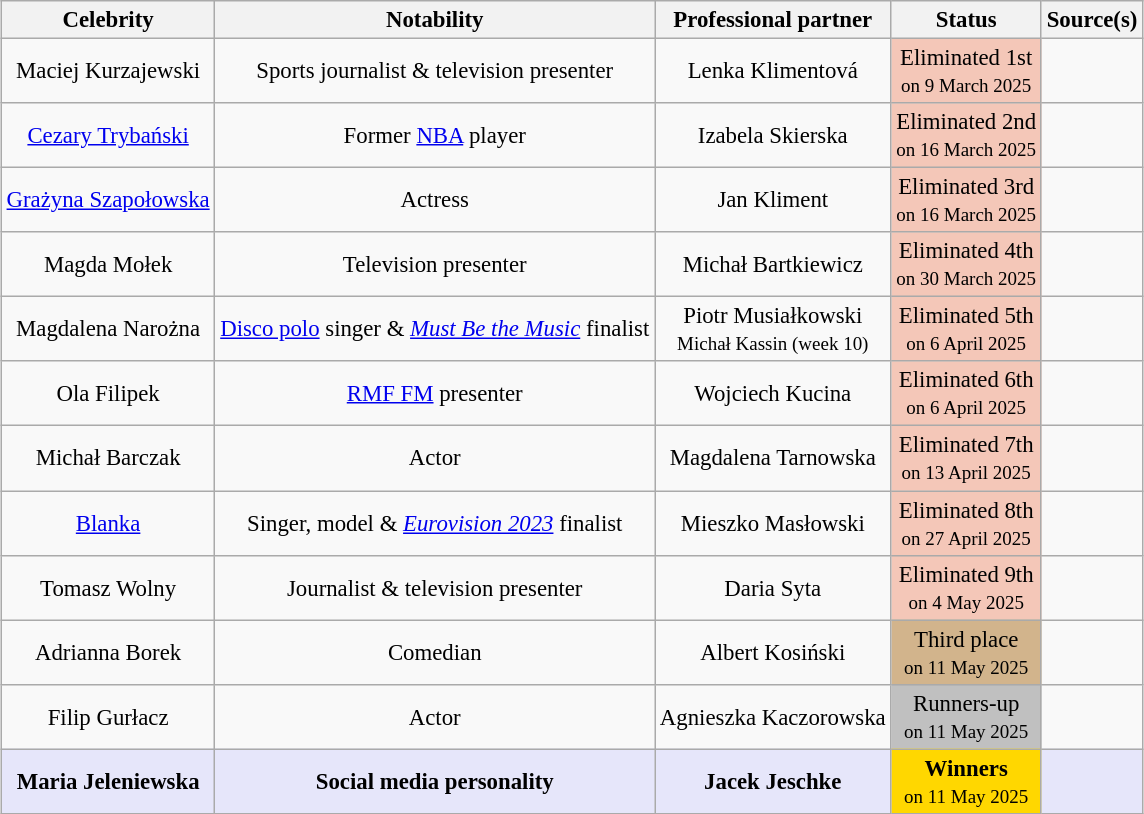<table class="wikitable plainrowheaders sortable" style="margin:auto; text-align:center; font-size:95%;">
<tr>
<th scope="col">Celebrity</th>
<th scope="col">Notability</th>
<th scope="col">Professional partner</th>
<th scope="col">Status</th>
<th scope="col">Source(s)</th>
</tr>
<tr>
<td scope="row">Maciej Kurzajewski</td>
<td>Sports journalist & television presenter</td>
<td>Lenka Klimentová</td>
<td style="background:#f4c7b8;">Eliminated 1st<br><small>on 9 March 2025</small></td>
<td></td>
</tr>
<tr>
<td scope="row"><a href='#'>Cezary Trybański</a></td>
<td>Former <a href='#'>NBA</a> player</td>
<td>Izabela Skierska</td>
<td style="background:#f4c7b8;">Eliminated 2nd<br><small>on 16 March 2025</small></td>
<td></td>
</tr>
<tr>
<td scope="row"><a href='#'>Grażyna Szapołowska</a></td>
<td>Actress</td>
<td>Jan Kliment</td>
<td style="background:#f4c7b8;">Eliminated 3rd<br><small>on 16 March 2025</small></td>
<td></td>
</tr>
<tr>
<td scope="row">Magda Mołek</td>
<td>Television presenter</td>
<td>Michał Bartkiewicz</td>
<td style="background:#f4c7b8;">Eliminated 4th<br><small>on 30 March 2025</small></td>
<td></td>
</tr>
<tr>
<td scope="row">Magdalena Narożna</td>
<td><a href='#'>Disco polo</a> singer & <em><a href='#'>Must Be the Music</a></em> finalist</td>
<td>Piotr Musiałkowski <br> <small> Michał Kassin (week 10)</small></td>
<td style="background:#f4c7b8;">Eliminated 5th<br><small>on 6 April 2025</small></td>
<td><br></td>
</tr>
<tr>
<td scope="row">Ola Filipek</td>
<td><a href='#'>RMF FM</a> presenter</td>
<td>Wojciech Kucina</td>
<td style="background:#f4c7b8;">Eliminated 6th<br><small>on 6 April 2025</small></td>
<td></td>
</tr>
<tr>
<td scope="row">Michał Barczak</td>
<td>Actor</td>
<td>Magdalena Tarnowska</td>
<td style="background:#f4c7b8;">Eliminated 7th<br><small>on 13 April 2025</small></td>
<td></td>
</tr>
<tr>
<td scope="row"><a href='#'>Blanka</a></td>
<td>Singer, model & <em><a href='#'>Eurovision 2023</a></em> finalist</td>
<td>Mieszko Masłowski</td>
<td style="background:#f4c7b8;">Eliminated 8th<br><small>on 27 April 2025</small></td>
<td></td>
</tr>
<tr>
<td scope="row">Tomasz Wolny</td>
<td>Journalist & television presenter</td>
<td>Daria Syta</td>
<td style="background:#f4c7b8;">Eliminated 9th<br><small>on 4 May 2025</small></td>
<td></td>
</tr>
<tr>
<td scope="row">Adrianna Borek</td>
<td>Comedian</td>
<td>Albert Kosiński</td>
<td bgcolor="tan">Third place<br><small>on 11 May 2025</small></td>
<td></td>
</tr>
<tr>
<td scope="row">Filip Gurłacz</td>
<td>Actor</td>
<td>Agnieszka Kaczorowska</td>
<td bgcolor="silver">Runners-up<br><small>on 11 May 2025</small></td>
<td></td>
</tr>
<tr>
<td style="background:lavender;"><strong>Maria Jeleniewska</strong></td>
<td style="background:lavender;"><strong>Social media personality</strong></td>
<td style="background:lavender;"><strong>Jacek Jeschke</strong></td>
<td bgcolor="gold"><strong>Winners<br></strong><small>on 11 May 2025</small></td>
<td style="background:lavender;"></td>
</tr>
</table>
